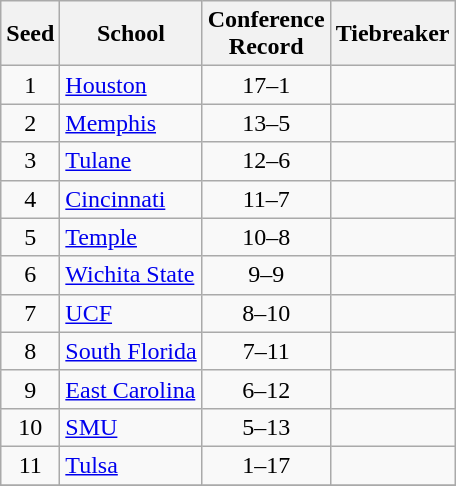<table class="wikitable" style="white-space:nowrap; text-align:center">
<tr>
<th>Seed</th>
<th>School</th>
<th>Conference<br>Record</th>
<th>Tiebreaker</th>
</tr>
<tr>
<td>1</td>
<td align=left><a href='#'>Houston</a></td>
<td>17–1</td>
<td></td>
</tr>
<tr>
<td>2</td>
<td align=left><a href='#'>Memphis</a></td>
<td>13–5</td>
<td></td>
</tr>
<tr>
<td>3</td>
<td align=left><a href='#'>Tulane</a></td>
<td>12–6</td>
<td></td>
</tr>
<tr>
<td>4</td>
<td align=left><a href='#'>Cincinnati</a></td>
<td>11–7</td>
<td></td>
</tr>
<tr>
<td>5</td>
<td align=left><a href='#'>Temple</a></td>
<td>10–8</td>
<td></td>
</tr>
<tr>
<td>6</td>
<td align=left><a href='#'>Wichita State</a></td>
<td>9–9</td>
<td></td>
</tr>
<tr>
<td>7</td>
<td align=left><a href='#'>UCF</a></td>
<td>8–10</td>
<td></td>
</tr>
<tr>
<td>8</td>
<td align=left><a href='#'>South Florida</a></td>
<td>7–11</td>
<td></td>
</tr>
<tr>
<td>9</td>
<td align=left><a href='#'>East Carolina</a></td>
<td>6–12</td>
<td></td>
</tr>
<tr>
<td>10</td>
<td align=left><a href='#'>SMU</a></td>
<td>5–13</td>
<td></td>
</tr>
<tr>
<td>11</td>
<td align=left><a href='#'>Tulsa</a></td>
<td>1–17</td>
<td></td>
</tr>
<tr>
</tr>
</table>
